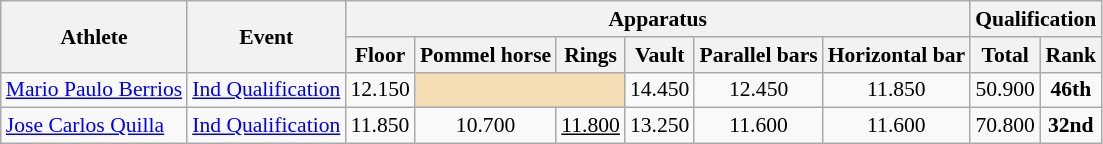<table class="wikitable" style="font-size:90%">
<tr>
<th rowspan="2">Athlete</th>
<th rowspan="2">Event</th>
<th colspan = "6">Apparatus</th>
<th colspan = "2">Qualification</th>
</tr>
<tr>
<th>Floor</th>
<th>Pommel horse</th>
<th>Rings</th>
<th>Vault</th>
<th>Parallel bars</th>
<th>Horizontal bar</th>
<th>Total</th>
<th>Rank</th>
</tr>
<tr>
<td><a href='#'>Mario Paulo Berrios</a></td>
<td><a href='#'>Ind Qualification</a></td>
<td align=center>12.150</td>
<td colspan=2 bgcolor=wheat></td>
<td align=center>14.450</td>
<td align=center>12.450</td>
<td align=center>11.850</td>
<td align=center>50.900</td>
<td align=center><strong>46th</strong></td>
</tr>
<tr>
<td><a href='#'>Jose Carlos Quilla</a></td>
<td><a href='#'>Ind Qualification</a></td>
<td align=center>11.850</td>
<td align=center>10.700</td>
<td align=center><u>11.800</u></td>
<td align=center>13.250</td>
<td align=center>11.600</td>
<td align=center>11.600</td>
<td align=center>70.800</td>
<td align=center><strong>32nd</strong></td>
</tr>
</table>
